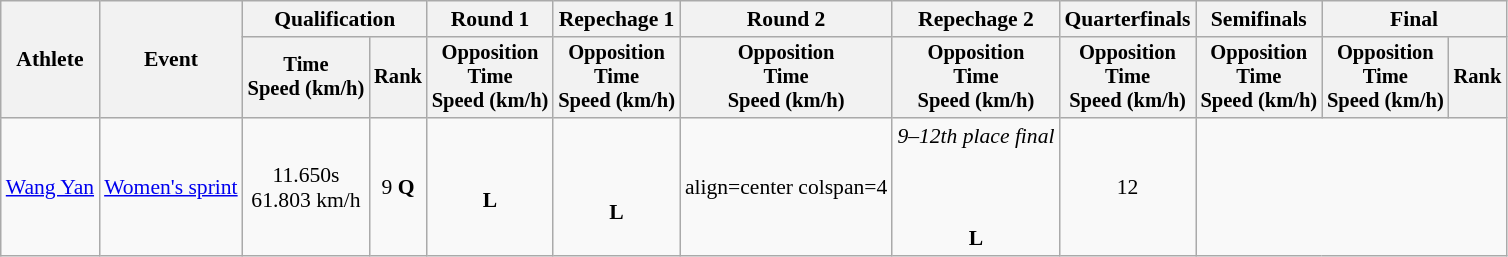<table class="wikitable" style="font-size:90%">
<tr>
<th rowspan="2">Athlete</th>
<th rowspan="2">Event</th>
<th colspan=2>Qualification</th>
<th>Round 1</th>
<th>Repechage 1</th>
<th>Round 2</th>
<th>Repechage 2</th>
<th>Quarterfinals</th>
<th>Semifinals</th>
<th colspan=2>Final</th>
</tr>
<tr style="font-size:95%">
<th>Time<br>Speed (km/h)</th>
<th>Rank</th>
<th>Opposition<br>Time<br>Speed (km/h)</th>
<th>Opposition<br>Time<br>Speed (km/h)</th>
<th>Opposition<br>Time<br>Speed (km/h)</th>
<th>Opposition<br>Time<br>Speed (km/h)</th>
<th>Opposition<br>Time<br>Speed (km/h)</th>
<th>Opposition<br>Time<br>Speed (km/h)</th>
<th>Opposition<br>Time<br>Speed (km/h)</th>
<th>Rank</th>
</tr>
<tr>
<td align=left><a href='#'>Wang Yan</a></td>
<td align=left><a href='#'>Women's sprint</a></td>
<td align=center>11.650s<br>61.803 km/h</td>
<td align=center>9 <strong>Q</strong></td>
<td align=center><br><strong>L</strong></td>
<td align=center><br> <br> <strong>L</strong></td>
<td>align=center colspan=4 </td>
<td align=center><em>9–12th place final</em><br><br><br><br><strong>L</strong></td>
<td align=center>12</td>
</tr>
</table>
